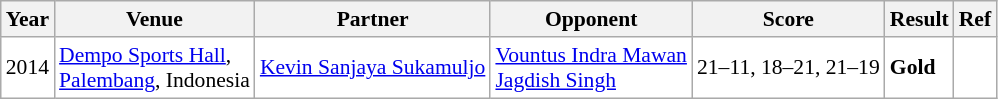<table class="sortable wikitable" style="font-size: 90%;">
<tr>
<th>Year</th>
<th>Venue</th>
<th>Partner</th>
<th>Opponent</th>
<th>Score</th>
<th>Result</th>
<th>Ref</th>
</tr>
<tr style="background:white">
<td align="center">2014</td>
<td align="left"><a href='#'>Dempo Sports Hall</a>,<br> <a href='#'>Palembang</a>, Indonesia</td>
<td align="left"> <a href='#'>Kevin Sanjaya Sukamuljo</a></td>
<td align="left"> <a href='#'>Vountus Indra Mawan</a><br> <a href='#'>Jagdish Singh</a></td>
<td align="left">21–11, 18–21, 21–19</td>
<td style="text-align:left; background:white"> <strong>Gold</strong></td>
<td style="text-align:center; background:white"></td>
</tr>
</table>
